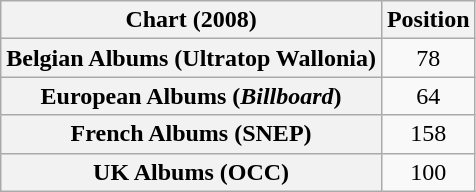<table class="wikitable sortable plainrowheaders" style="text-align:center">
<tr>
<th scope="col">Chart (2008)</th>
<th scope="col">Position</th>
</tr>
<tr>
<th scope="row">Belgian Albums (Ultratop Wallonia)</th>
<td>78</td>
</tr>
<tr>
<th scope="row">European Albums (<em>Billboard</em>)</th>
<td>64</td>
</tr>
<tr>
<th scope="row">French Albums (SNEP)</th>
<td>158</td>
</tr>
<tr>
<th scope="row">UK Albums (OCC)</th>
<td>100</td>
</tr>
</table>
